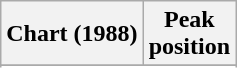<table class="wikitable">
<tr>
<th>Chart (1988)</th>
<th>Peak<br>position</th>
</tr>
<tr>
</tr>
<tr>
</tr>
</table>
